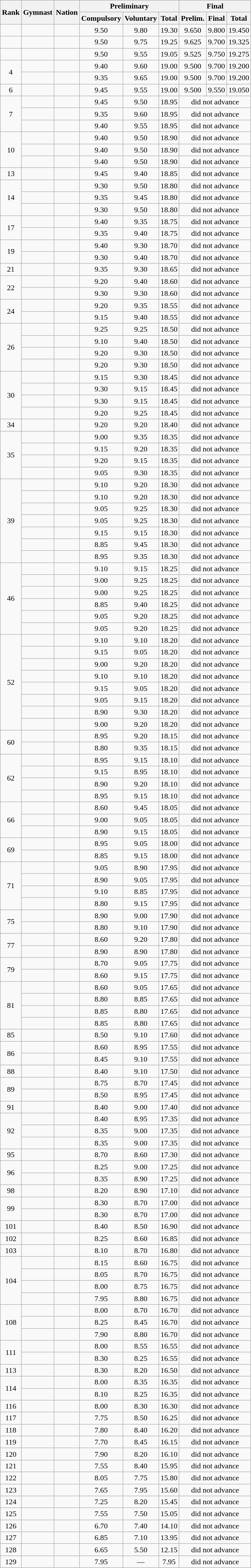<table class="wikitable sortable" style="text-align:center">
<tr>
<th rowspan=2>Rank</th>
<th rowspan=2>Gymnast</th>
<th rowspan=2>Nation</th>
<th colspan=3>Preliminary</th>
<th colspan=3>Final</th>
</tr>
<tr>
<th>Compulsory</th>
<th>Voluntary</th>
<th>Total</th>
<th> Prelim.</th>
<th>Final</th>
<th>Total</th>
</tr>
<tr>
<td></td>
<td align=left></td>
<td align=left></td>
<td>9.50</td>
<td>9.80</td>
<td>19.30</td>
<td>9.650</td>
<td>9.800</td>
<td>19.450</td>
</tr>
<tr>
<td></td>
<td align=left></td>
<td align=left></td>
<td>9.50</td>
<td>9.75</td>
<td>19.25</td>
<td>9.625</td>
<td>9.700</td>
<td>19.325</td>
</tr>
<tr>
<td></td>
<td align=left></td>
<td align=left></td>
<td>9.50</td>
<td>9.55</td>
<td>19.05</td>
<td>9.525</td>
<td>9.750</td>
<td>19.275</td>
</tr>
<tr>
<td rowspan=2>4</td>
<td align=left></td>
<td align=left></td>
<td>9.40</td>
<td>9.60</td>
<td>19.00</td>
<td>9.500</td>
<td>9.700</td>
<td>19.200</td>
</tr>
<tr>
<td align=left></td>
<td align=left></td>
<td>9.35</td>
<td>9.65</td>
<td>19.00</td>
<td>9.500</td>
<td>9.700</td>
<td>19.200</td>
</tr>
<tr>
<td>6</td>
<td align=left></td>
<td align=left></td>
<td>9.45</td>
<td>9.55</td>
<td>19.00</td>
<td>9.500</td>
<td>9.550</td>
<td>19.050</td>
</tr>
<tr>
<td rowspan=3>7</td>
<td align=left></td>
<td align=left></td>
<td>9.45</td>
<td>9.50</td>
<td>18.95</td>
<td colspan=3>did not advance</td>
</tr>
<tr>
<td align=left></td>
<td align=left></td>
<td>9.35</td>
<td>9.60</td>
<td>18.95</td>
<td colspan=3>did not advance</td>
</tr>
<tr>
<td align=left></td>
<td align=left></td>
<td>9.40</td>
<td>9.55</td>
<td>18.95</td>
<td colspan=3>did not advance</td>
</tr>
<tr>
<td rowspan=3>10</td>
<td align=left></td>
<td align=left></td>
<td>9.40</td>
<td>9.50</td>
<td>18.90</td>
<td colspan=3>did not advance</td>
</tr>
<tr>
<td align=left></td>
<td align=left></td>
<td>9.40</td>
<td>9.50</td>
<td>18.90</td>
<td colspan=3>did not advance</td>
</tr>
<tr>
<td align=left></td>
<td align=left></td>
<td>9.40</td>
<td>9.50</td>
<td>18.90</td>
<td colspan=3>did not advance</td>
</tr>
<tr>
<td>13</td>
<td align=left></td>
<td align=left></td>
<td>9.45</td>
<td>9.40</td>
<td>18.85</td>
<td colspan=3>did not advance</td>
</tr>
<tr>
<td rowspan=3>14</td>
<td align=left></td>
<td align=left></td>
<td>9.30</td>
<td>9.50</td>
<td>18.80</td>
<td colspan=3>did not advance</td>
</tr>
<tr>
<td align=left></td>
<td align=left></td>
<td>9.35</td>
<td>9.45</td>
<td>18.80</td>
<td colspan=3>did not advance</td>
</tr>
<tr>
<td align=left></td>
<td align=left></td>
<td>9.30</td>
<td>9.50</td>
<td>18.80</td>
<td colspan=3>did not advance</td>
</tr>
<tr>
<td rowspan=2>17</td>
<td align=left></td>
<td align=left></td>
<td>9.40</td>
<td>9.35</td>
<td>18.75</td>
<td colspan=3>did not advance</td>
</tr>
<tr>
<td align=left></td>
<td align=left></td>
<td>9.35</td>
<td>9.40</td>
<td>18.75</td>
<td colspan=3>did not advance</td>
</tr>
<tr>
<td rowspan=2>19</td>
<td align=left></td>
<td align=left></td>
<td>9.40</td>
<td>9.30</td>
<td>18.70</td>
<td colspan=3>did not advance</td>
</tr>
<tr>
<td align=left></td>
<td align=left></td>
<td>9.30</td>
<td>9.40</td>
<td>18.70</td>
<td colspan=3>did not advance</td>
</tr>
<tr>
<td>21</td>
<td align=left></td>
<td align=left></td>
<td>9.35</td>
<td>9.30</td>
<td>18.65</td>
<td colspan=3>did not advance</td>
</tr>
<tr>
<td rowspan=2>22</td>
<td align=left></td>
<td align=left></td>
<td>9.20</td>
<td>9.40</td>
<td>18.60</td>
<td colspan=3>did not advance</td>
</tr>
<tr>
<td align=left></td>
<td align=left></td>
<td>9.30</td>
<td>9.30</td>
<td>18.60</td>
<td colspan=3>did not advance</td>
</tr>
<tr>
<td rowspan=2>24</td>
<td align=left></td>
<td align=left></td>
<td>9.20</td>
<td>9.35</td>
<td>18.55</td>
<td colspan=3>did not advance</td>
</tr>
<tr>
<td align=left></td>
<td align=left></td>
<td>9.15</td>
<td>9.40</td>
<td>18.55</td>
<td colspan=3>did not advance</td>
</tr>
<tr>
<td rowspan=4>26</td>
<td align=left></td>
<td align=left></td>
<td>9.25</td>
<td>9.25</td>
<td>18.50</td>
<td colspan=3>did not advance</td>
</tr>
<tr>
<td align=left></td>
<td align=left></td>
<td>9.10</td>
<td>9.40</td>
<td>18.50</td>
<td colspan=3>did not advance</td>
</tr>
<tr>
<td align=left></td>
<td align=left></td>
<td>9.20</td>
<td>9.30</td>
<td>18.50</td>
<td colspan=3>did not advance</td>
</tr>
<tr>
<td align=left></td>
<td align=left></td>
<td>9.20</td>
<td>9.30</td>
<td>18.50</td>
<td colspan=3>did not advance</td>
</tr>
<tr>
<td rowspan=4>30</td>
<td align=left></td>
<td align=left></td>
<td>9.15</td>
<td>9.30</td>
<td>18.45</td>
<td colspan=3>did not advance</td>
</tr>
<tr>
<td align=left></td>
<td align=left></td>
<td>9.30</td>
<td>9.15</td>
<td>18.45</td>
<td colspan=3>did not advance</td>
</tr>
<tr>
<td align=left></td>
<td align=left></td>
<td>9.30</td>
<td>9.15</td>
<td>18.45</td>
<td colspan=3>did not advance</td>
</tr>
<tr>
<td align=left></td>
<td align=left></td>
<td>9.20</td>
<td>9.25</td>
<td>18.45</td>
<td colspan=3>did not advance</td>
</tr>
<tr>
<td>34</td>
<td align=left></td>
<td align=left></td>
<td>9.20</td>
<td>9.20</td>
<td>18.40</td>
<td colspan=3>did not advance</td>
</tr>
<tr>
<td rowspan=4>35</td>
<td align=left></td>
<td align=left></td>
<td>9.00</td>
<td>9.35</td>
<td>18.35</td>
<td colspan=3>did not advance</td>
</tr>
<tr>
<td align=left></td>
<td align=left></td>
<td>9.15</td>
<td>9.20</td>
<td>18.35</td>
<td colspan=3>did not advance</td>
</tr>
<tr>
<td align=left></td>
<td align=left></td>
<td>9.20</td>
<td>9.15</td>
<td>18.35</td>
<td colspan=3>did not advance</td>
</tr>
<tr>
<td align=left></td>
<td align=left></td>
<td>9.05</td>
<td>9.30</td>
<td>18.35</td>
<td colspan=3>did not advance</td>
</tr>
<tr>
<td rowspan=7>39</td>
<td align=left></td>
<td align=left></td>
<td>9.10</td>
<td>9.20</td>
<td>18.30</td>
<td colspan=3>did not advance</td>
</tr>
<tr>
<td align=left></td>
<td align=left></td>
<td>9.10</td>
<td>9.20</td>
<td>18.30</td>
<td colspan=3>did not advance</td>
</tr>
<tr>
<td align=left></td>
<td align=left></td>
<td>9.05</td>
<td>9.25</td>
<td>18.30</td>
<td colspan=3>did not advance</td>
</tr>
<tr>
<td align=left></td>
<td align=left></td>
<td>9.05</td>
<td>9.25</td>
<td>18.30</td>
<td colspan=3>did not advance</td>
</tr>
<tr>
<td align=left></td>
<td align=left></td>
<td>9.15</td>
<td>9.15</td>
<td>18.30</td>
<td colspan=3>did not advance</td>
</tr>
<tr>
<td align=left></td>
<td align=left></td>
<td>8.85</td>
<td>9.45</td>
<td>18.30</td>
<td colspan=3>did not advance</td>
</tr>
<tr>
<td align=left></td>
<td align=left></td>
<td>8.95</td>
<td>9.35</td>
<td>18.30</td>
<td colspan=3>did not advance</td>
</tr>
<tr>
<td rowspan=6>46</td>
<td align=left></td>
<td align=left></td>
<td>9.10</td>
<td>9.15</td>
<td>18.25</td>
<td colspan=3>did not advance</td>
</tr>
<tr>
<td align=left></td>
<td align=left></td>
<td>9.00</td>
<td>9.25</td>
<td>18.25</td>
<td colspan=3>did not advance</td>
</tr>
<tr>
<td align=left></td>
<td align=left></td>
<td>9.00</td>
<td>9.25</td>
<td>18.25</td>
<td colspan=3>did not advance</td>
</tr>
<tr>
<td align=left></td>
<td align=left></td>
<td>8.85</td>
<td>9.40</td>
<td>18.25</td>
<td colspan=3>did not advance</td>
</tr>
<tr>
<td align=left></td>
<td align=left></td>
<td>9.05</td>
<td>9.20</td>
<td>18.25</td>
<td colspan=3>did not advance</td>
</tr>
<tr>
<td align=left></td>
<td align=left></td>
<td>9.05</td>
<td>9.20</td>
<td>18.25</td>
<td colspan=3>did not advance</td>
</tr>
<tr>
<td rowspan=8>52</td>
<td align=left></td>
<td align=left></td>
<td>9.10</td>
<td>9.10</td>
<td>18.20</td>
<td colspan=3>did not advance</td>
</tr>
<tr>
<td align=left></td>
<td align=left></td>
<td>9.15</td>
<td>9.05</td>
<td>18.20</td>
<td colspan=3>did not advance</td>
</tr>
<tr>
<td align=left></td>
<td align=left></td>
<td>9.00</td>
<td>9.20</td>
<td>18.20</td>
<td colspan=3>did not advance</td>
</tr>
<tr>
<td align=left></td>
<td align=left></td>
<td>9.10</td>
<td>9.10</td>
<td>18.20</td>
<td colspan=3>did not advance</td>
</tr>
<tr>
<td align=left></td>
<td align=left></td>
<td>9.15</td>
<td>9.05</td>
<td>18.20</td>
<td colspan=3>did not advance</td>
</tr>
<tr>
<td align=left></td>
<td align=left></td>
<td>9.05</td>
<td>9.15</td>
<td>18.20</td>
<td colspan=3>did not advance</td>
</tr>
<tr>
<td align=left></td>
<td align=left></td>
<td>8.90</td>
<td>9.30</td>
<td>18.20</td>
<td colspan=3>did not advance</td>
</tr>
<tr>
<td align=left></td>
<td align=left></td>
<td>9.00</td>
<td>9.20</td>
<td>18.20</td>
<td colspan=3>did not advance</td>
</tr>
<tr>
<td rowspan=2>60</td>
<td align=left></td>
<td align=left></td>
<td>8.95</td>
<td>9.20</td>
<td>18.15</td>
<td colspan=3>did not advance</td>
</tr>
<tr>
<td align=left></td>
<td align=left></td>
<td>8.80</td>
<td>9.35</td>
<td>18.15</td>
<td colspan=3>did not advance</td>
</tr>
<tr>
<td rowspan=4>62</td>
<td align=left></td>
<td align=left></td>
<td>8.95</td>
<td>9.15</td>
<td>18.10</td>
<td colspan=3>did not advance</td>
</tr>
<tr>
<td align=left></td>
<td align=left></td>
<td>9.15</td>
<td>8.95</td>
<td>18.10</td>
<td colspan=3>did not advance</td>
</tr>
<tr>
<td align=left></td>
<td align=left></td>
<td>8.90</td>
<td>9.20</td>
<td>18.10</td>
<td colspan=3>did not advance</td>
</tr>
<tr>
<td align=left></td>
<td align=left></td>
<td>8.95</td>
<td>9.15</td>
<td>18.10</td>
<td colspan=3>did not advance</td>
</tr>
<tr>
<td rowspan=3>66</td>
<td align=left></td>
<td align=left></td>
<td>8.60</td>
<td>9.45</td>
<td>18.05</td>
<td colspan=3>did not advance</td>
</tr>
<tr>
<td align=left></td>
<td align=left></td>
<td>9.00</td>
<td>9.05</td>
<td>18.05</td>
<td colspan=3>did not advance</td>
</tr>
<tr>
<td align=left></td>
<td align=left></td>
<td>8.90</td>
<td>9.15</td>
<td>18.05</td>
<td colspan=3>did not advance</td>
</tr>
<tr>
<td rowspan=2>69</td>
<td align=left></td>
<td align=left></td>
<td>8.95</td>
<td>9.05</td>
<td>18.00</td>
<td colspan=3>did not advance</td>
</tr>
<tr>
<td align=left></td>
<td align=left></td>
<td>8.85</td>
<td>9.15</td>
<td>18.00</td>
<td colspan=3>did not advance</td>
</tr>
<tr>
<td rowspan=4>71</td>
<td align=left></td>
<td align=left></td>
<td>9.05</td>
<td>8.90</td>
<td>17.95</td>
<td colspan=3>did not advance</td>
</tr>
<tr>
<td align=left></td>
<td align=left></td>
<td>8.90</td>
<td>9.05</td>
<td>17.95</td>
<td colspan=3>did not advance</td>
</tr>
<tr>
<td align=left></td>
<td align=left></td>
<td>9.10</td>
<td>8.85</td>
<td>17.95</td>
<td colspan=3>did not advance</td>
</tr>
<tr>
<td align=left></td>
<td align=left></td>
<td>8.80</td>
<td>9.15</td>
<td>17.95</td>
<td colspan=3>did not advance</td>
</tr>
<tr>
<td rowspan=2>75</td>
<td align=left></td>
<td align=left></td>
<td>8.90</td>
<td>9.00</td>
<td>17.90</td>
<td colspan=3>did not advance</td>
</tr>
<tr>
<td align=left></td>
<td align=left></td>
<td>8.80</td>
<td>9.10</td>
<td>17.90</td>
<td colspan=3>did not advance</td>
</tr>
<tr>
<td rowspan=2>77</td>
<td align=left></td>
<td align=left></td>
<td>8.60</td>
<td>9.20</td>
<td>17.80</td>
<td colspan=3>did not advance</td>
</tr>
<tr>
<td align=left></td>
<td align=left></td>
<td>8.90</td>
<td>8.90</td>
<td>17.80</td>
<td colspan=3>did not advance</td>
</tr>
<tr>
<td rowspan=2>79</td>
<td align=left></td>
<td align=left></td>
<td>8.70</td>
<td>9.05</td>
<td>17.75</td>
<td colspan=3>did not advance</td>
</tr>
<tr>
<td align=left></td>
<td align=left></td>
<td>8.60</td>
<td>9.15</td>
<td>17.75</td>
<td colspan=3>did not advance</td>
</tr>
<tr>
<td rowspan=4>81</td>
<td align=left></td>
<td align=left></td>
<td>8.60</td>
<td>9.05</td>
<td>17.65</td>
<td colspan=3>did not advance</td>
</tr>
<tr>
<td align=left></td>
<td align=left></td>
<td>8.80</td>
<td>8.85</td>
<td>17.65</td>
<td colspan=3>did not advance</td>
</tr>
<tr>
<td align=left></td>
<td align=left></td>
<td>8.85</td>
<td>8.80</td>
<td>17.65</td>
<td colspan=3>did not advance</td>
</tr>
<tr>
<td align=left></td>
<td align=left></td>
<td>8.85</td>
<td>8.80</td>
<td>17.65</td>
<td colspan=3>did not advance</td>
</tr>
<tr>
<td>85</td>
<td align=left></td>
<td align=left></td>
<td>8.50</td>
<td>9.10</td>
<td>17.60</td>
<td colspan=3>did not advance</td>
</tr>
<tr>
<td rowspan=2>86</td>
<td align=left></td>
<td align=left></td>
<td>8.60</td>
<td>8.95</td>
<td>17.55</td>
<td colspan=3>did not advance</td>
</tr>
<tr>
<td align=left></td>
<td align=left></td>
<td>8.45</td>
<td>9.10</td>
<td>17.55</td>
<td colspan=3>did not advance</td>
</tr>
<tr>
<td>88</td>
<td align=left></td>
<td align=left></td>
<td>8.40</td>
<td>9.10</td>
<td>17.50</td>
<td colspan=3>did not advance</td>
</tr>
<tr>
<td rowspan=2>89</td>
<td align=left></td>
<td align=left></td>
<td>8.75</td>
<td>8.70</td>
<td>17.45</td>
<td colspan=3>did not advance</td>
</tr>
<tr>
<td align=left></td>
<td align=left></td>
<td>8.50</td>
<td>8.95</td>
<td>17.45</td>
<td colspan=3>did not advance</td>
</tr>
<tr>
<td>91</td>
<td align=left></td>
<td align=left></td>
<td>8.40</td>
<td>9.00</td>
<td>17.40</td>
<td colspan=3>did not advance</td>
</tr>
<tr>
<td rowspan=3>92</td>
<td align=left></td>
<td align=left></td>
<td>8.40</td>
<td>8.95</td>
<td>17.35</td>
<td colspan=3>did not advance</td>
</tr>
<tr>
<td align=left></td>
<td align=left></td>
<td>8.35</td>
<td>9.00</td>
<td>17.35</td>
<td colspan=3>did not advance</td>
</tr>
<tr>
<td align=left></td>
<td align=left></td>
<td>8.35</td>
<td>9.00</td>
<td>17.35</td>
<td colspan=3>did not advance</td>
</tr>
<tr>
<td>95</td>
<td align=left></td>
<td align=left></td>
<td>8.70</td>
<td>8.60</td>
<td>17.30</td>
<td colspan=3>did not advance</td>
</tr>
<tr>
<td rowspan=2>96</td>
<td align=left></td>
<td align=left></td>
<td>8.25</td>
<td>9.00</td>
<td>17.25</td>
<td colspan=3>did not advance</td>
</tr>
<tr>
<td align=left></td>
<td align=left></td>
<td>8.35</td>
<td>8.90</td>
<td>17.25</td>
<td colspan=3>did not advance</td>
</tr>
<tr>
<td>98</td>
<td align=left></td>
<td align=left></td>
<td>8.20</td>
<td>8.90</td>
<td>17.10</td>
<td colspan=3>did not advance</td>
</tr>
<tr>
<td rowspan=2>99</td>
<td align=left></td>
<td align=left></td>
<td>8.30</td>
<td>8.70</td>
<td>17.00</td>
<td colspan=3>did not advance</td>
</tr>
<tr>
<td align=left></td>
<td align=left></td>
<td>8.30</td>
<td>8.70</td>
<td>17.00</td>
<td colspan=3>did not advance</td>
</tr>
<tr>
<td>101</td>
<td align=left></td>
<td align=left></td>
<td>8.40</td>
<td>8.50</td>
<td>16.90</td>
<td colspan=3>did not advance</td>
</tr>
<tr>
<td>102</td>
<td align=left></td>
<td align=left></td>
<td>8.25</td>
<td>8.60</td>
<td>16.85</td>
<td colspan=3>did not advance</td>
</tr>
<tr>
<td>103</td>
<td align=left></td>
<td align=left></td>
<td>8.10</td>
<td>8.70</td>
<td>16.80</td>
<td colspan=3>did not advance</td>
</tr>
<tr>
<td rowspan=4>104</td>
<td align=left></td>
<td align=left></td>
<td>8.15</td>
<td>8.60</td>
<td>16.75</td>
<td colspan=3>did not advance</td>
</tr>
<tr>
<td align=left></td>
<td align=left></td>
<td>8.05</td>
<td>8.70</td>
<td>16.75</td>
<td colspan=3>did not advance</td>
</tr>
<tr>
<td align=left></td>
<td align=left></td>
<td>8.00</td>
<td>8.75</td>
<td>16.75</td>
<td colspan=3>did not advance</td>
</tr>
<tr>
<td align=left></td>
<td align=left></td>
<td>7.95</td>
<td>8.80</td>
<td>16.75</td>
<td colspan=3>did not advance</td>
</tr>
<tr>
<td rowspan=3>108</td>
<td align=left></td>
<td align=left></td>
<td>8.00</td>
<td>8.70</td>
<td>16.70</td>
<td colspan=3>did not advance</td>
</tr>
<tr>
<td align=left></td>
<td align=left></td>
<td>8.25</td>
<td>8.45</td>
<td>16.70</td>
<td colspan=3>did not advance</td>
</tr>
<tr>
<td align=left></td>
<td align=left></td>
<td>7.90</td>
<td>8.80</td>
<td>16.70</td>
<td colspan=3>did not advance</td>
</tr>
<tr>
<td rowspan=2>111</td>
<td align=left></td>
<td align=left></td>
<td>8.00</td>
<td>8.55</td>
<td>16.55</td>
<td colspan=3>did not advance</td>
</tr>
<tr>
<td align=left></td>
<td align=left></td>
<td>8.30</td>
<td>8.25</td>
<td>16.55</td>
<td colspan=3>did not advance</td>
</tr>
<tr>
<td>113</td>
<td align=left></td>
<td align=left></td>
<td>8.30</td>
<td>8.20</td>
<td>16.50</td>
<td colspan=3>did not advance</td>
</tr>
<tr>
<td rowspan=2>114</td>
<td align=left></td>
<td align=left></td>
<td>8.00</td>
<td>8.35</td>
<td>16.35</td>
<td colspan=3>did not advance</td>
</tr>
<tr>
<td align=left></td>
<td align=left></td>
<td>8.10</td>
<td>8.25</td>
<td>16.35</td>
<td colspan=3>did not advance</td>
</tr>
<tr>
<td>116</td>
<td align=left></td>
<td align=left></td>
<td>8.00</td>
<td>8.30</td>
<td>16.30</td>
<td colspan=3>did not advance</td>
</tr>
<tr>
<td>117</td>
<td align=left></td>
<td align=left></td>
<td>7.75</td>
<td>8.50</td>
<td>16.25</td>
<td colspan=3>did not advance</td>
</tr>
<tr>
<td>118</td>
<td align=left></td>
<td align=left></td>
<td>7.80</td>
<td>8.40</td>
<td>16.20</td>
<td colspan=3>did not advance</td>
</tr>
<tr>
<td>119</td>
<td align=left></td>
<td align=left></td>
<td>7.70</td>
<td>8.45</td>
<td>16.15</td>
<td colspan=3>did not advance</td>
</tr>
<tr>
<td>120</td>
<td align=left></td>
<td align=left></td>
<td>7.90</td>
<td>8.20</td>
<td>16.10</td>
<td colspan=3>did not advance</td>
</tr>
<tr>
<td>121</td>
<td align=left></td>
<td align=left></td>
<td>7.55</td>
<td>8.40</td>
<td>15.95</td>
<td colspan=3>did not advance</td>
</tr>
<tr>
<td>122</td>
<td align=left></td>
<td align=left></td>
<td>8.05</td>
<td>7.75</td>
<td>15.80</td>
<td colspan=3>did not advance</td>
</tr>
<tr>
<td>123</td>
<td align=left></td>
<td align=left></td>
<td>7.65</td>
<td>7.95</td>
<td>15.60</td>
<td colspan=3>did not advance</td>
</tr>
<tr>
<td>124</td>
<td align=left></td>
<td align=left></td>
<td>7.25</td>
<td>8.20</td>
<td>15.45</td>
<td colspan=3>did not advance</td>
</tr>
<tr>
<td>125</td>
<td align=left></td>
<td align=left></td>
<td>7.55</td>
<td>7.50</td>
<td>15.05</td>
<td colspan=3>did not advance</td>
</tr>
<tr>
<td>126</td>
<td align=left></td>
<td align=left></td>
<td>6.70</td>
<td>7.40</td>
<td>14.10</td>
<td colspan=3>did not advance</td>
</tr>
<tr>
<td>127</td>
<td align=left></td>
<td align=left></td>
<td>6.85</td>
<td>7.10</td>
<td>13.95</td>
<td colspan=3>did not advance</td>
</tr>
<tr>
<td>128</td>
<td align=left></td>
<td align=left></td>
<td>6.65</td>
<td>5.50</td>
<td>12.15</td>
<td colspan=3>did not advance</td>
</tr>
<tr>
<td>129</td>
<td align=left></td>
<td align=left></td>
<td>7.95</td>
<td>—</td>
<td>7.95</td>
<td colspan=3>did not advance</td>
</tr>
</table>
